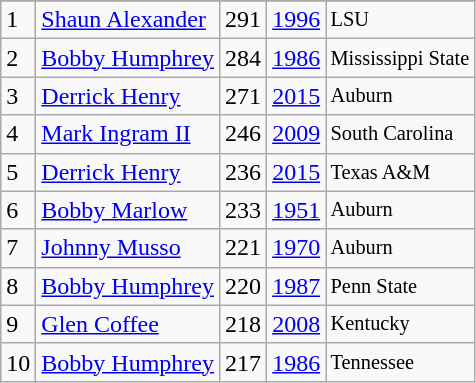<table class="wikitable">
<tr>
</tr>
<tr>
<td>1</td>
<td><a href='#'>Shaun Alexander</a></td>
<td>291</td>
<td><a href='#'>1996</a></td>
<td style="font-size:85%;">LSU</td>
</tr>
<tr>
<td>2</td>
<td><a href='#'>Bobby Humphrey</a></td>
<td>284</td>
<td><a href='#'>1986</a></td>
<td style="font-size:85%;">Mississippi State</td>
</tr>
<tr>
<td>3</td>
<td><a href='#'>Derrick Henry</a></td>
<td>271</td>
<td><a href='#'>2015</a></td>
<td style="font-size:85%;">Auburn</td>
</tr>
<tr>
<td>4</td>
<td><a href='#'>Mark Ingram II</a></td>
<td>246</td>
<td><a href='#'>2009</a></td>
<td style="font-size:85%;">South Carolina</td>
</tr>
<tr>
<td>5</td>
<td><a href='#'>Derrick Henry</a></td>
<td>236</td>
<td><a href='#'>2015</a></td>
<td style="font-size:85%;">Texas A&M</td>
</tr>
<tr>
<td>6</td>
<td><a href='#'>Bobby Marlow</a></td>
<td>233</td>
<td><a href='#'>1951</a></td>
<td style="font-size:85%;">Auburn</td>
</tr>
<tr>
<td>7</td>
<td><a href='#'>Johnny Musso</a></td>
<td>221</td>
<td><a href='#'>1970</a></td>
<td style="font-size:85%;">Auburn</td>
</tr>
<tr>
<td>8</td>
<td><a href='#'>Bobby Humphrey</a></td>
<td>220</td>
<td><a href='#'>1987</a></td>
<td style="font-size:85%;">Penn State</td>
</tr>
<tr>
<td>9</td>
<td><a href='#'>Glen Coffee</a></td>
<td>218</td>
<td><a href='#'>2008</a></td>
<td style="font-size:85%;">Kentucky</td>
</tr>
<tr>
<td>10</td>
<td><a href='#'>Bobby Humphrey</a></td>
<td>217</td>
<td><a href='#'>1986</a></td>
<td style="font-size:85%;">Tennessee</td>
</tr>
</table>
